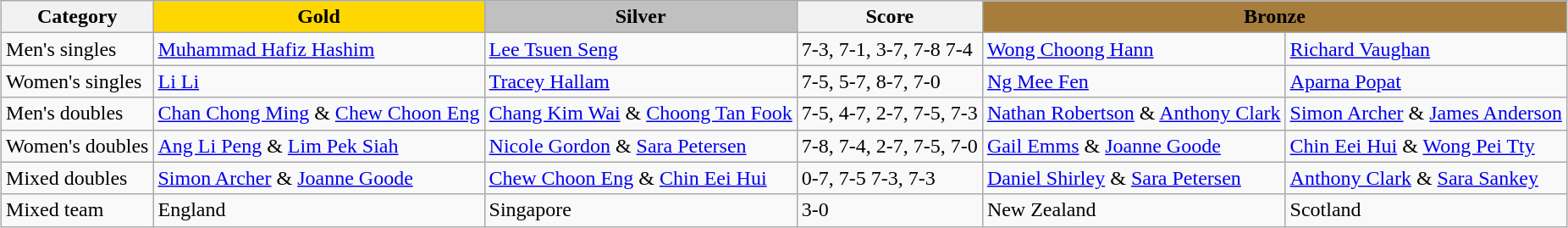<table class=wikitable style="margin:auto;">
<tr>
<th>Category</th>
<th style="background:gold;">Gold</th>
<th style="background:silver;">Silver</th>
<th>Score</th>
<th colspan="2" style="background:#a67d3d;">Bronze</th>
</tr>
<tr>
<td>Men's singles</td>
<td> <a href='#'>Muhammad Hafiz Hashim</a></td>
<td> <a href='#'>Lee Tsuen Seng</a></td>
<td>7-3, 7-1, 3-7, 7-8 7-4</td>
<td> <a href='#'>Wong Choong Hann</a></td>
<td> <a href='#'>Richard Vaughan</a></td>
</tr>
<tr>
<td>Women's singles</td>
<td> <a href='#'>Li Li</a></td>
<td> <a href='#'>Tracey Hallam</a></td>
<td>7-5, 5-7, 8-7, 7-0</td>
<td> <a href='#'>Ng Mee Fen</a></td>
<td> <a href='#'>Aparna Popat</a></td>
</tr>
<tr>
<td>Men's doubles</td>
<td> <a href='#'>Chan Chong Ming</a> & <a href='#'>Chew Choon Eng</a></td>
<td> <a href='#'>Chang Kim Wai</a> & <a href='#'>Choong Tan Fook</a></td>
<td>7-5, 4-7, 2-7, 7-5, 7-3</td>
<td> <a href='#'>Nathan Robertson</a> & <a href='#'>Anthony Clark</a></td>
<td> <a href='#'>Simon Archer</a> & <a href='#'>James Anderson</a></td>
</tr>
<tr>
<td>Women's doubles</td>
<td> <a href='#'>Ang Li Peng</a> & <a href='#'>Lim Pek Siah</a></td>
<td> <a href='#'>Nicole Gordon</a> & <a href='#'>Sara Petersen</a></td>
<td>7-8, 7-4, 2-7, 7-5, 7-0</td>
<td> <a href='#'>Gail Emms</a> & <a href='#'>Joanne Goode</a></td>
<td> <a href='#'>Chin Eei Hui</a> & <a href='#'>Wong Pei Tty</a></td>
</tr>
<tr>
<td>Mixed doubles</td>
<td> <a href='#'>Simon Archer</a> & <a href='#'>Joanne Goode</a></td>
<td> <a href='#'>Chew Choon Eng</a> & <a href='#'>Chin Eei Hui</a></td>
<td>0-7, 7-5 7-3, 7-3</td>
<td> <a href='#'>Daniel Shirley</a> & <a href='#'>Sara Petersen</a></td>
<td> <a href='#'>Anthony Clark</a> & <a href='#'>Sara Sankey</a></td>
</tr>
<tr>
<td>Mixed team</td>
<td> England</td>
<td> Singapore</td>
<td>3-0</td>
<td> New Zealand</td>
<td> Scotland</td>
</tr>
</table>
